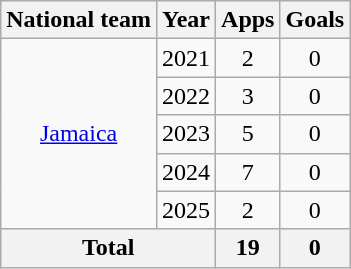<table class="wikitable" style="text-align:center">
<tr>
<th>National team</th>
<th>Year</th>
<th>Apps</th>
<th>Goals</th>
</tr>
<tr>
<td rowspan="5"><a href='#'>Jamaica</a></td>
<td>2021</td>
<td>2</td>
<td>0</td>
</tr>
<tr>
<td>2022</td>
<td>3</td>
<td>0</td>
</tr>
<tr>
<td>2023</td>
<td>5</td>
<td>0</td>
</tr>
<tr>
<td>2024</td>
<td>7</td>
<td>0</td>
</tr>
<tr>
<td>2025</td>
<td>2</td>
<td>0</td>
</tr>
<tr>
<th colspan="2">Total</th>
<th>19</th>
<th>0</th>
</tr>
</table>
